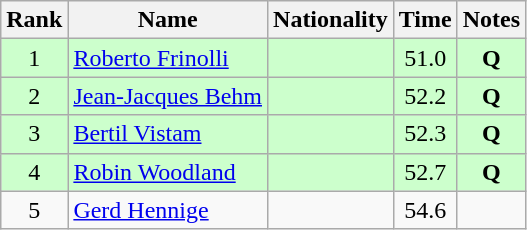<table class="wikitable sortable" style="text-align:center">
<tr>
<th>Rank</th>
<th>Name</th>
<th>Nationality</th>
<th>Time</th>
<th>Notes</th>
</tr>
<tr bgcolor=ccffcc>
<td>1</td>
<td align=left><a href='#'>Roberto Frinolli</a></td>
<td align=left></td>
<td>51.0</td>
<td><strong>Q</strong></td>
</tr>
<tr bgcolor=ccffcc>
<td>2</td>
<td align=left><a href='#'>Jean-Jacques Behm</a></td>
<td align=left></td>
<td>52.2</td>
<td><strong>Q</strong></td>
</tr>
<tr bgcolor=ccffcc>
<td>3</td>
<td align=left><a href='#'>Bertil Vistam</a></td>
<td align=left></td>
<td>52.3</td>
<td><strong>Q</strong></td>
</tr>
<tr bgcolor=ccffcc>
<td>4</td>
<td align=left><a href='#'>Robin Woodland</a></td>
<td align=left></td>
<td>52.7</td>
<td><strong>Q</strong></td>
</tr>
<tr>
<td>5</td>
<td align=left><a href='#'>Gerd Hennige</a></td>
<td align=left></td>
<td>54.6</td>
<td></td>
</tr>
</table>
